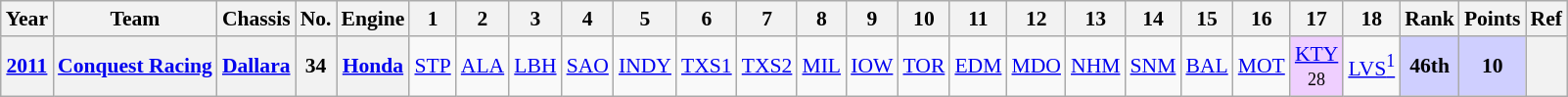<table class="wikitable" style="text-align:center; font-size:90%">
<tr>
<th>Year</th>
<th>Team</th>
<th>Chassis</th>
<th>No.</th>
<th>Engine</th>
<th>1</th>
<th>2</th>
<th>3</th>
<th>4</th>
<th>5</th>
<th>6</th>
<th>7</th>
<th>8</th>
<th>9</th>
<th>10</th>
<th>11</th>
<th>12</th>
<th>13</th>
<th>14</th>
<th>15</th>
<th>16</th>
<th>17</th>
<th>18</th>
<th>Rank</th>
<th>Points</th>
<th>Ref</th>
</tr>
<tr>
<th><a href='#'>2011</a></th>
<th><a href='#'>Conquest Racing</a></th>
<th><a href='#'>Dallara</a></th>
<th>34</th>
<th><a href='#'>Honda</a></th>
<td><a href='#'>STP</a></td>
<td><a href='#'>ALA</a></td>
<td><a href='#'>LBH</a></td>
<td><a href='#'>SAO</a></td>
<td><a href='#'>INDY</a></td>
<td><a href='#'>TXS1</a></td>
<td><a href='#'>TXS2</a></td>
<td><a href='#'>MIL</a></td>
<td><a href='#'>IOW</a></td>
<td><a href='#'>TOR</a></td>
<td><a href='#'>EDM</a></td>
<td><a href='#'>MDO</a></td>
<td><a href='#'>NHM</a></td>
<td><a href='#'>SNM</a></td>
<td><a href='#'>BAL</a></td>
<td><a href='#'>MOT</a></td>
<td style="background:#EFCFFF;"><a href='#'>KTY</a><br><small>28</small></td>
<td><a href='#'>LVS<sup>1</sup></a></td>
<th style="background:#CFCFFF;">46th</th>
<th style="background:#CFCFFF;">10</th>
<th></th>
</tr>
</table>
